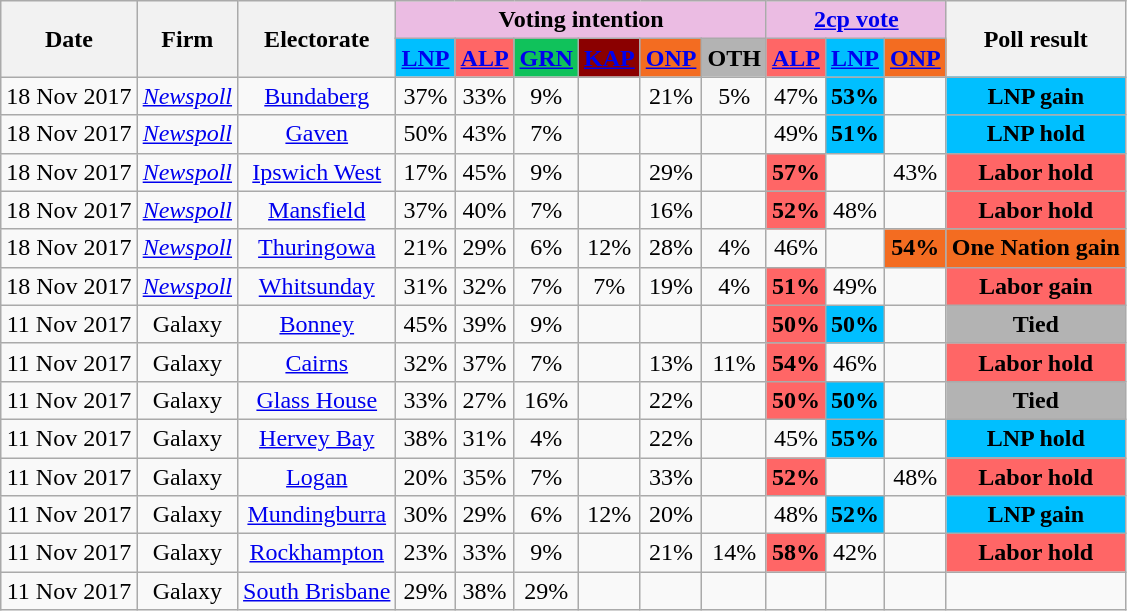<table class="nowrap wikitable sortable tpl-blanktable" style=text-align:center;font-size:100%>
<tr>
<th rowspan=2>Date</th>
<th rowspan=2>Firm</th>
<th rowspan=2>Electorate</th>
<th colspan=6 class=unsortable style=background:#ebbce3>Voting intention</th>
<th colspan=3 class=unsortable style=background:#ebbce3><a href='#'>2cp vote</a></th>
<th rowspan=2>Poll result</th>
</tr>
<tr>
<th class="unsortable" style="background:#00bfff"><a href='#'>LNP</a></th>
<th class="unsortable" style="background:#f66"><a href='#'>ALP</a></th>
<th class="unsortable" style="background:#10C25B"><a href='#'>GRN</a></th>
<th class="unsortable" style="background:#8B0000"><a href='#'>KAP</a></th>
<th class="unsortable" style="background:#f36c21"><a href='#'>ONP</a></th>
<th class="unsortable" style="background:#b3b3b3">OTH</th>
<th class="unsortable" style="background:#f66"><a href='#'>ALP</a></th>
<th class="unsortable" style="background:#00bfff"><a href='#'>LNP</a></th>
<th class="unsortable" style="background:#f36c21"><a href='#'>ONP</a></th>
</tr>
<tr>
<td>18 Nov 2017</td>
<td><em><a href='#'>Newspoll</a></em></td>
<td><a href='#'>Bundaberg</a></td>
<td>37%</td>
<td>33%</td>
<td>9%</td>
<td></td>
<td>21%</td>
<td>5%</td>
<td>47%</td>
<th style="background:#00bfff">53%</th>
<td></td>
<th style="background:#00bfff">LNP gain</th>
</tr>
<tr>
<td>18 Nov 2017</td>
<td><em><a href='#'>Newspoll</a></em></td>
<td><a href='#'>Gaven</a></td>
<td>50%</td>
<td>43%</td>
<td>7%</td>
<td></td>
<td></td>
<td></td>
<td>49%</td>
<th style="background:#00bfff">51%</th>
<td></td>
<th style="background:#00bfff">LNP hold</th>
</tr>
<tr>
<td>18 Nov 2017</td>
<td><em><a href='#'>Newspoll</a></em></td>
<td><a href='#'>Ipswich West</a></td>
<td>17%</td>
<td>45%</td>
<td>9%</td>
<td></td>
<td>29%</td>
<td></td>
<th style="background:#f66">57%</th>
<td></td>
<td>43%</td>
<th style="background:#f66">Labor hold</th>
</tr>
<tr>
<td>18 Nov 2017</td>
<td><em><a href='#'>Newspoll</a></em></td>
<td><a href='#'>Mansfield</a></td>
<td>37%</td>
<td>40%</td>
<td>7%</td>
<td></td>
<td>16%</td>
<td></td>
<th style="background:#f66">52%</th>
<td>48%</td>
<td></td>
<th style="background:#f66">Labor hold</th>
</tr>
<tr>
<td>18 Nov 2017</td>
<td><em><a href='#'>Newspoll</a></em></td>
<td><a href='#'>Thuringowa</a></td>
<td>21%</td>
<td>29%</td>
<td>6%</td>
<td>12%</td>
<td>28%</td>
<td>4%</td>
<td>46%</td>
<td></td>
<th style="background:#f36c21">54%</th>
<th style="background:#f36c21">One Nation gain</th>
</tr>
<tr>
<td>18 Nov 2017</td>
<td><em><a href='#'>Newspoll</a></em></td>
<td><a href='#'>Whitsunday</a></td>
<td>31%</td>
<td>32%</td>
<td>7%</td>
<td>7%</td>
<td>19%</td>
<td>4%</td>
<th style="background:#f66">51%</th>
<td>49%</td>
<td></td>
<th style="background:#f66">Labor gain</th>
</tr>
<tr>
<td>11 Nov 2017</td>
<td>Galaxy</td>
<td><a href='#'>Bonney</a></td>
<td>45%</td>
<td>39%</td>
<td>9%</td>
<td></td>
<td></td>
<td></td>
<th style="background:#f66">50%</th>
<th style="background:#00bfff">50%</th>
<td></td>
<th style="background:#b3b3b3">Tied</th>
</tr>
<tr>
<td>11 Nov 2017</td>
<td>Galaxy</td>
<td><a href='#'>Cairns</a></td>
<td>32%</td>
<td>37%</td>
<td>7%</td>
<td></td>
<td>13%</td>
<td>11%</td>
<th style="background:#f66">54%</th>
<td>46%</td>
<td></td>
<th style="background:#f66">Labor hold</th>
</tr>
<tr>
<td>11 Nov 2017</td>
<td>Galaxy</td>
<td><a href='#'>Glass House</a></td>
<td>33%</td>
<td>27%</td>
<td>16%</td>
<td></td>
<td>22%</td>
<td></td>
<th style="background:#f66">50%</th>
<th style="background:#00bfff">50%</th>
<td></td>
<th style="background:#b3b3b3">Tied</th>
</tr>
<tr>
<td>11 Nov 2017</td>
<td>Galaxy</td>
<td><a href='#'>Hervey Bay</a></td>
<td>38%</td>
<td>31%</td>
<td>4%</td>
<td></td>
<td>22%</td>
<td></td>
<td>45%</td>
<th style="background:#00bfff">55%</th>
<td></td>
<th style="background:#00bfff">LNP hold</th>
</tr>
<tr>
<td>11 Nov 2017</td>
<td>Galaxy</td>
<td><a href='#'>Logan</a></td>
<td>20%</td>
<td>35%</td>
<td>7%</td>
<td></td>
<td>33%</td>
<td></td>
<th style="background:#f66">52%</th>
<td></td>
<td>48%</td>
<th style="background:#f66">Labor hold</th>
</tr>
<tr>
<td>11 Nov 2017</td>
<td>Galaxy</td>
<td><a href='#'>Mundingburra</a></td>
<td>30%</td>
<td>29%</td>
<td>6%</td>
<td>12%</td>
<td>20%</td>
<td></td>
<td>48%</td>
<th style="background:#00bfff">52%</th>
<td></td>
<th style="background:#00bfff">LNP gain</th>
</tr>
<tr>
<td>11 Nov 2017</td>
<td>Galaxy</td>
<td><a href='#'>Rockhampton</a></td>
<td>23%</td>
<td>33%</td>
<td>9%</td>
<td></td>
<td>21%</td>
<td>14%</td>
<th style="background:#f66">58%</th>
<td>42%</td>
<td></td>
<th style="background:#f66">Labor hold</th>
</tr>
<tr>
<td>11 Nov 2017</td>
<td>Galaxy</td>
<td><a href='#'>South Brisbane</a></td>
<td>29%</td>
<td>38%</td>
<td>29%</td>
<td></td>
<td></td>
<td></td>
<td></td>
<td></td>
<td></td>
<td></td>
</tr>
</table>
